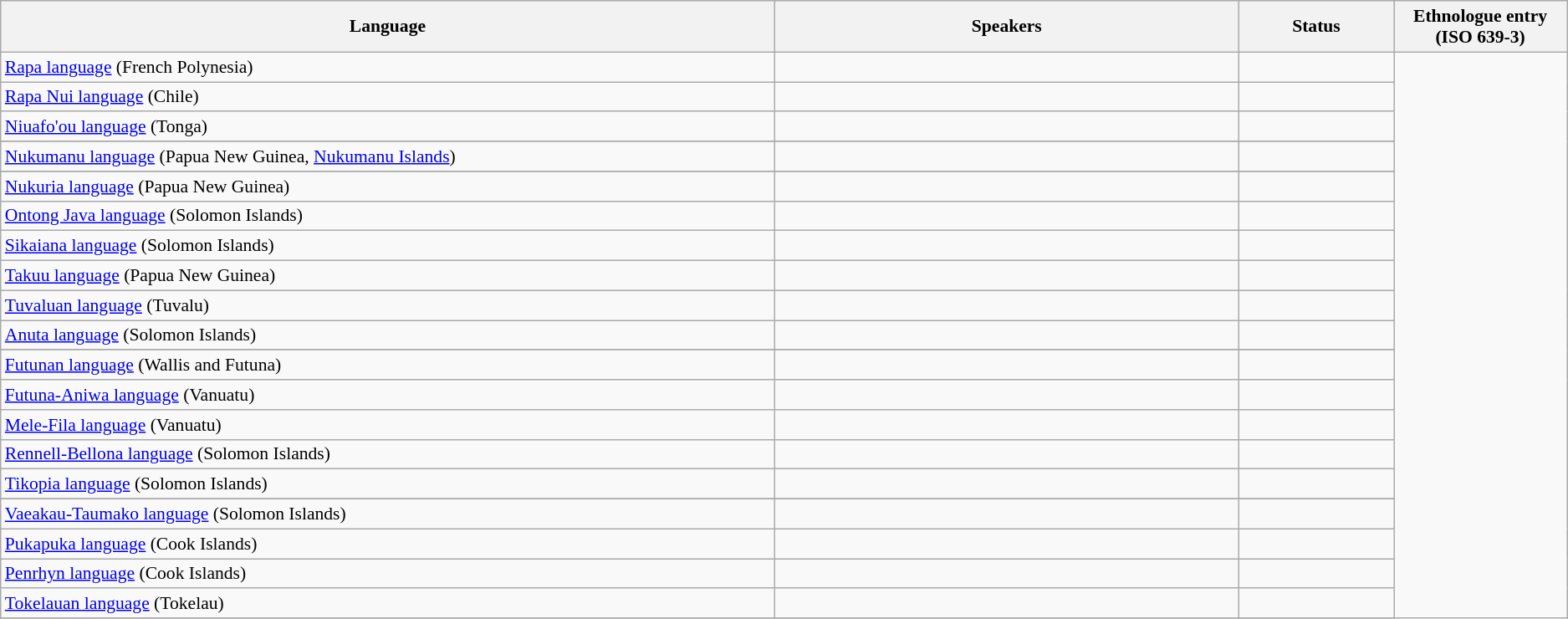<table class="wikitable" align="center" style="font-size:90%">
<tr>
<th width="25%">Language</th>
<th width="15%">Speakers</th>
<th width="5%">Status</th>
<th width="5%">Ethnologue entry<br>(ISO 639-3)</th>
</tr>
<tr>
<td> <a href='#'>Rapa language</a> (French Polynesia)</td>
<td> </td>
<td> </td>
</tr>
<tr>
<td> <a href='#'>Rapa Nui language</a> (Chile)</td>
<td> </td>
<td> </td>
</tr>
<tr>
<td> <a href='#'>Niuafo'ou language</a> (Tonga)</td>
<td> </td>
<td> </td>
</tr>
<tr>
</tr>
<tr>
<td> <a href='#'>Nukumanu language</a> (Papua New Guinea, <a href='#'>Nukumanu Islands</a>)</td>
<td> </td>
<td> </td>
</tr>
<tr>
</tr>
<tr>
<td> <a href='#'>Nukuria language</a> (Papua New Guinea)</td>
<td> </td>
<td> </td>
</tr>
<tr>
<td> <a href='#'>Ontong Java language</a> (Solomon Islands)</td>
<td> </td>
<td> </td>
</tr>
<tr>
<td> <a href='#'>Sikaiana language</a> (Solomon Islands)</td>
<td> </td>
<td> </td>
</tr>
<tr>
<td> <a href='#'>Takuu language</a> (Papua New Guinea)</td>
<td> </td>
<td> </td>
</tr>
<tr>
<td> <a href='#'>Tuvaluan language</a> (Tuvalu)</td>
<td> </td>
<td> </td>
</tr>
<tr>
<td> <a href='#'>Anuta language</a> (Solomon Islands)</td>
<td> </td>
<td> </td>
</tr>
<tr>
</tr>
<tr>
<td> <a href='#'>Futunan language</a> (Wallis and Futuna)</td>
<td> </td>
<td> </td>
</tr>
<tr>
<td> <a href='#'>Futuna-Aniwa language</a> (Vanuatu)</td>
<td> </td>
<td> </td>
</tr>
<tr>
<td> <a href='#'>Mele-Fila language</a> (Vanuatu)</td>
<td> </td>
<td> </td>
</tr>
<tr>
<td> <a href='#'>Rennell-Bellona language</a> (Solomon Islands)</td>
<td> </td>
<td> </td>
</tr>
<tr>
<td> <a href='#'>Tikopia language</a> (Solomon Islands)</td>
<td> </td>
<td> </td>
</tr>
<tr>
</tr>
<tr>
<td> <a href='#'>Vaeakau-Taumako language</a> (Solomon Islands)</td>
<td> </td>
<td> </td>
</tr>
<tr>
<td> <a href='#'>Pukapuka language</a> (Cook Islands)</td>
<td> </td>
<td> </td>
</tr>
<tr>
<td> <a href='#'>Penrhyn language</a> (Cook Islands)</td>
<td> </td>
<td> </td>
</tr>
<tr>
<td> <a href='#'>Tokelauan language</a> (Tokelau)</td>
<td> </td>
<td> </td>
</tr>
<tr>
</tr>
<tr>
</tr>
</table>
